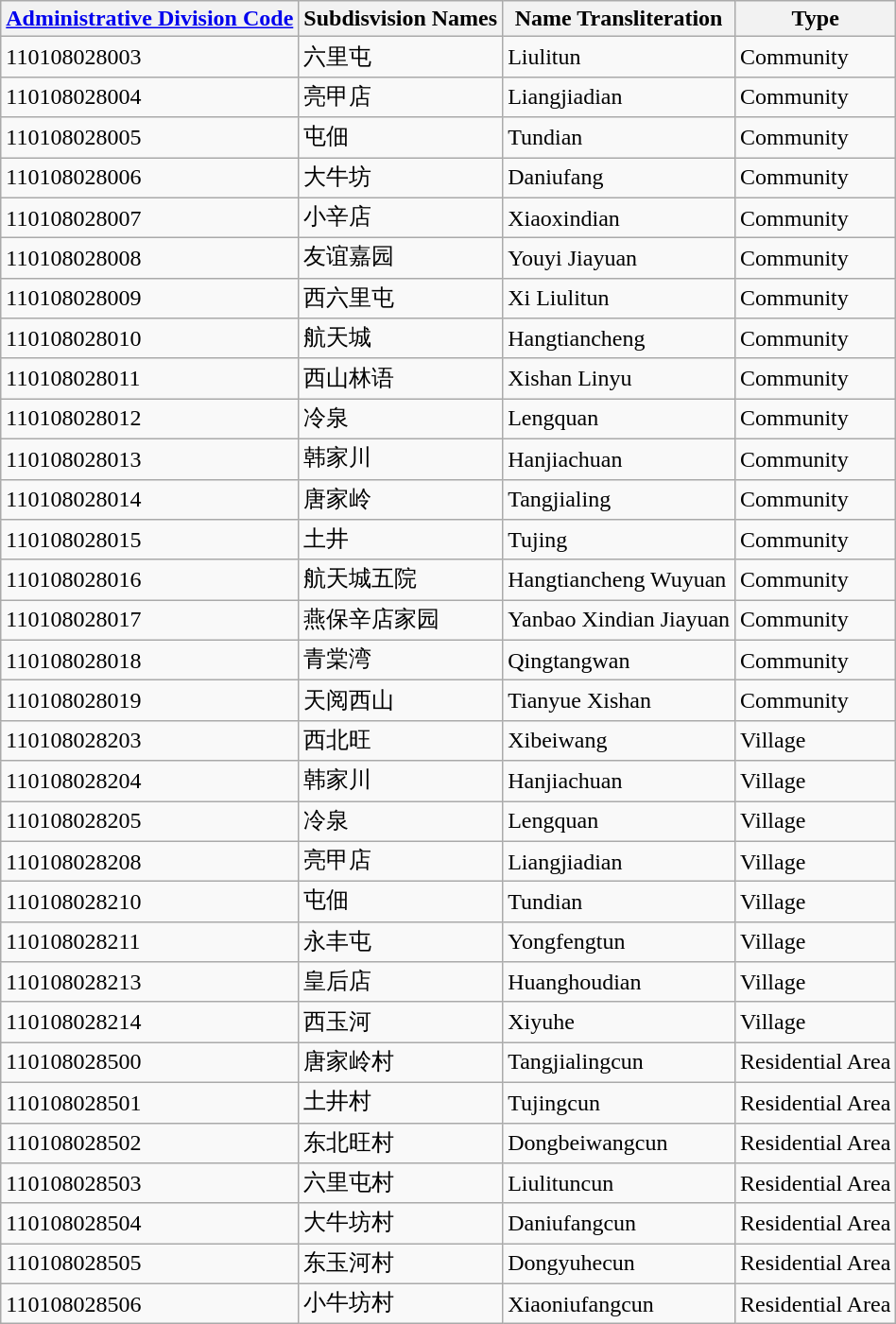<table class="wikitable sortable">
<tr>
<th><a href='#'>Administrative Division Code</a></th>
<th>Subdisvision Names</th>
<th>Name Transliteration</th>
<th>Type</th>
</tr>
<tr>
<td>110108028003</td>
<td>六里屯</td>
<td>Liulitun</td>
<td>Community</td>
</tr>
<tr>
<td>110108028004</td>
<td>亮甲店</td>
<td>Liangjiadian</td>
<td>Community</td>
</tr>
<tr>
<td>110108028005</td>
<td>屯佃</td>
<td>Tundian</td>
<td>Community</td>
</tr>
<tr>
<td>110108028006</td>
<td>大牛坊</td>
<td>Daniufang</td>
<td>Community</td>
</tr>
<tr>
<td>110108028007</td>
<td>小辛店</td>
<td>Xiaoxindian</td>
<td>Community</td>
</tr>
<tr>
<td>110108028008</td>
<td>友谊嘉园</td>
<td>Youyi Jiayuan</td>
<td>Community</td>
</tr>
<tr>
<td>110108028009</td>
<td>西六里屯</td>
<td>Xi Liulitun</td>
<td>Community</td>
</tr>
<tr>
<td>110108028010</td>
<td>航天城</td>
<td>Hangtiancheng</td>
<td>Community</td>
</tr>
<tr>
<td>110108028011</td>
<td>西山林语</td>
<td>Xishan Linyu</td>
<td>Community</td>
</tr>
<tr>
<td>110108028012</td>
<td>冷泉</td>
<td>Lengquan</td>
<td>Community</td>
</tr>
<tr>
<td>110108028013</td>
<td>韩家川</td>
<td>Hanjiachuan</td>
<td>Community</td>
</tr>
<tr>
<td>110108028014</td>
<td>唐家岭</td>
<td>Tangjialing</td>
<td>Community</td>
</tr>
<tr>
<td>110108028015</td>
<td>土井</td>
<td>Tujing</td>
<td>Community</td>
</tr>
<tr>
<td>110108028016</td>
<td>航天城五院</td>
<td>Hangtiancheng Wuyuan</td>
<td>Community</td>
</tr>
<tr>
<td>110108028017</td>
<td>燕保辛店家园</td>
<td>Yanbao Xindian Jiayuan</td>
<td>Community</td>
</tr>
<tr>
<td>110108028018</td>
<td>青棠湾</td>
<td>Qingtangwan</td>
<td>Community</td>
</tr>
<tr>
<td>110108028019</td>
<td>天阅西山</td>
<td>Tianyue Xishan</td>
<td>Community</td>
</tr>
<tr>
<td>110108028203</td>
<td>西北旺</td>
<td>Xibeiwang</td>
<td>Village</td>
</tr>
<tr>
<td>110108028204</td>
<td>韩家川</td>
<td>Hanjiachuan</td>
<td>Village</td>
</tr>
<tr>
<td>110108028205</td>
<td>冷泉</td>
<td>Lengquan</td>
<td>Village</td>
</tr>
<tr>
<td>110108028208</td>
<td>亮甲店</td>
<td>Liangjiadian</td>
<td>Village</td>
</tr>
<tr>
<td>110108028210</td>
<td>屯佃</td>
<td>Tundian</td>
<td>Village</td>
</tr>
<tr>
<td>110108028211</td>
<td>永丰屯</td>
<td>Yongfengtun</td>
<td>Village</td>
</tr>
<tr>
<td>110108028213</td>
<td>皇后店</td>
<td>Huanghoudian</td>
<td>Village</td>
</tr>
<tr>
<td>110108028214</td>
<td>西玉河</td>
<td>Xiyuhe</td>
<td>Village</td>
</tr>
<tr>
<td>110108028500</td>
<td>唐家岭村</td>
<td>Tangjialingcun</td>
<td>Residential Area</td>
</tr>
<tr>
<td>110108028501</td>
<td>土井村</td>
<td>Tujingcun</td>
<td>Residential Area</td>
</tr>
<tr>
<td>110108028502</td>
<td>东北旺村</td>
<td>Dongbeiwangcun</td>
<td>Residential Area</td>
</tr>
<tr>
<td>110108028503</td>
<td>六里屯村</td>
<td>Liulituncun</td>
<td>Residential Area</td>
</tr>
<tr>
<td>110108028504</td>
<td>大牛坊村</td>
<td>Daniufangcun</td>
<td>Residential Area</td>
</tr>
<tr>
<td>110108028505</td>
<td>东玉河村</td>
<td>Dongyuhecun</td>
<td>Residential Area</td>
</tr>
<tr>
<td>110108028506</td>
<td>小牛坊村</td>
<td>Xiaoniufangcun</td>
<td>Residential Area</td>
</tr>
</table>
